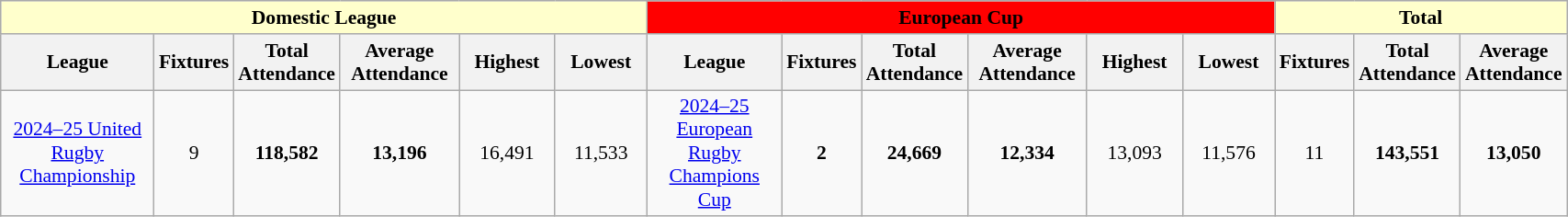<table class="wikitable sortable" style="font-size:90%; width:90%;">
<tr>
<td colspan="6" class="wikitable sortable" style="width:45%; background:#ffffcc; text-align:center;"><span><strong>Domestic League</strong></span></td>
<td colspan="6" class="wikitable sortable" style="width:45%; background:#f00; text-align:center;"><span><strong>European Cup</strong></span></td>
<th colspan="3" class="wikitable sortable" style="width:45%; background:#ffffcc; text-align:center;"><span><strong>Total</strong></span></th>
</tr>
<tr>
<th style="width:15%;">League</th>
<th style="width:5%;">Fixtures</th>
<th>Total Attendance</th>
<th style="width:10%;">Average Attendance</th>
<th style="width:10%;">Highest</th>
<th style="width:10%;">Lowest</th>
<th style="width:15%;">League</th>
<th style="width:5%;">Fixtures</th>
<th>Total Attendance</th>
<th style="width:10%;">Average Attendance</th>
<th style="width:10%;">Highest</th>
<th style="width:10%;">Lowest</th>
<th>Fixtures</th>
<th style="width:10%;">Total Attendance</th>
<th style="width:10%;">Average Attendance</th>
</tr>
<tr>
<td align="center"><a href='#'>2024–25 United Rugby Championship</a></td>
<td align="center">9</td>
<td align="center"><strong>118,582</strong></td>
<td align="center"><strong>13,196</strong></td>
<td align="center">16,491</td>
<td align="center">11,533</td>
<td align="center"><a href='#'>2024–25 European Rugby Champions Cup</a></td>
<td align="center"><strong>2</strong></td>
<td align="center"><strong>24,669</strong></td>
<td align="center"><strong>12,334</strong></td>
<td align="center">13,093</td>
<td align="center">11,576</td>
<td align="center">11</td>
<td align="center"><strong>143,551</strong></td>
<td align="center"><strong>13,050</strong></td>
</tr>
</table>
